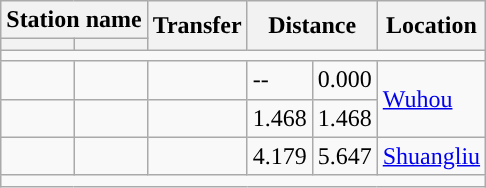<table class="wikitable">
<tr>
<th colspan=2>Station name</th>
<th rowspan=2>Transfer</th>
<th colspan="2" rowspan="2">Distance<br></th>
<th rowspan=2>Location</th>
</tr>
<tr>
<th></th>
<th></th>
</tr>
<tr style="background:#">
<td colspan = "7"></td>
</tr>
<tr>
<td></td>
<td></td>
<td></td>
<td>--</td>
<td>0.000</td>
<td rowspan="2"><a href='#'>Wuhou</a></td>
</tr>
<tr>
<td></td>
<td></td>
<td></td>
<td>1.468</td>
<td>1.468</td>
</tr>
<tr>
<td></td>
<td></td>
<td></td>
<td>4.179</td>
<td>5.647</td>
<td><a href='#'>Shuangliu</a></td>
</tr>
<tr style="background:#">
<td colspan="6"></td>
</tr>
</table>
